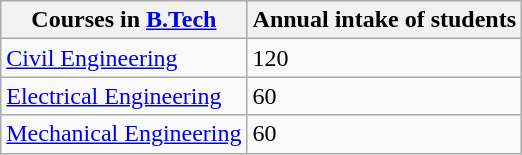<table class="wikitable">
<tr>
<th>Courses in <a href='#'>B.Tech</a></th>
<th>Annual intake of students</th>
</tr>
<tr>
<td><a href='#'>Civil Engineering</a></td>
<td>120</td>
</tr>
<tr>
<td><a href='#'>Electrical Engineering</a></td>
<td>60</td>
</tr>
<tr>
<td><a href='#'>Mechanical Engineering</a></td>
<td>60</td>
</tr>
</table>
